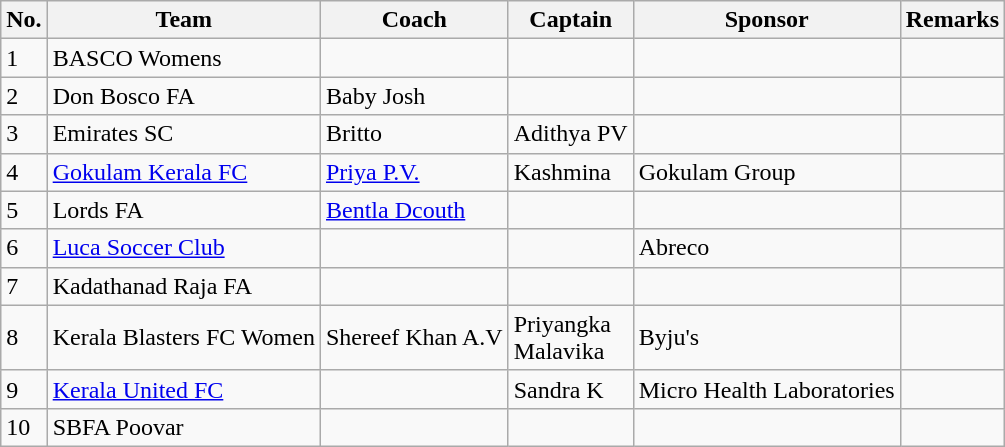<table class="wikitable">
<tr>
<th>No.</th>
<th>Team</th>
<th>Coach</th>
<th>Captain</th>
<th>Sponsor</th>
<th>Remarks</th>
</tr>
<tr>
<td>1</td>
<td>BASCO Womens</td>
<td></td>
<td></td>
<td></td>
<td></td>
</tr>
<tr>
<td>2</td>
<td>Don Bosco FA</td>
<td> Baby Josh</td>
<td></td>
<td></td>
<td></td>
</tr>
<tr>
<td>3</td>
<td>Emirates SC</td>
<td> Britto</td>
<td> Adithya PV</td>
<td></td>
<td></td>
</tr>
<tr>
<td>4</td>
<td><a href='#'>Gokulam Kerala FC</a></td>
<td> <a href='#'>Priya P.V.</a></td>
<td> Kashmina</td>
<td>Gokulam Group</td>
<td></td>
</tr>
<tr>
<td>5</td>
<td>Lords FA</td>
<td> <a href='#'>Bentla Dcouth</a></td>
<td></td>
<td></td>
<td></td>
</tr>
<tr>
<td>6</td>
<td><a href='#'>Luca Soccer Club</a></td>
<td></td>
<td></td>
<td>Abreco</td>
<td></td>
</tr>
<tr>
<td>7</td>
<td>Kadathanad Raja FA</td>
<td></td>
<td></td>
<td></td>
<td></td>
</tr>
<tr>
<td>8</td>
<td>Kerala Blasters FC Women</td>
<td> Shereef Khan A.V</td>
<td> Priyangka<br> Malavika</td>
<td>Byju's</td>
<td></td>
</tr>
<tr>
<td>9</td>
<td><a href='#'>Kerala United FC</a></td>
<td></td>
<td> Sandra K</td>
<td>Micro Health Laboratories </td>
<td></td>
</tr>
<tr>
<td>10</td>
<td>SBFA Poovar</td>
<td></td>
<td></td>
<td></td>
<td></td>
</tr>
</table>
